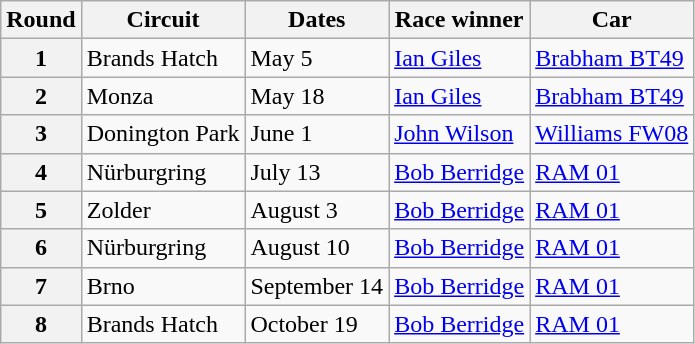<table class=wikitable>
<tr>
<th>Round</th>
<th>Circuit</th>
<th>Dates</th>
<th>Race winner</th>
<th>Car</th>
</tr>
<tr>
<th>1</th>
<td> Brands Hatch</td>
<td>May 5</td>
<td> <a href='#'>Ian Giles</a></td>
<td><a href='#'>Brabham BT49</a></td>
</tr>
<tr>
<th>2</th>
<td> Monza</td>
<td>May 18</td>
<td> <a href='#'>Ian Giles</a></td>
<td><a href='#'>Brabham BT49</a></td>
</tr>
<tr>
<th>3</th>
<td> Donington Park</td>
<td>June 1</td>
<td> <a href='#'>John Wilson</a></td>
<td><a href='#'>Williams FW08</a></td>
</tr>
<tr>
<th>4</th>
<td> Nürburgring</td>
<td>July 13</td>
<td> <a href='#'>Bob Berridge</a></td>
<td><a href='#'>RAM 01</a></td>
</tr>
<tr>
<th>5</th>
<td> Zolder</td>
<td>August 3</td>
<td> <a href='#'>Bob Berridge</a></td>
<td><a href='#'>RAM 01</a></td>
</tr>
<tr>
<th>6</th>
<td> Nürburgring</td>
<td>August 10</td>
<td> <a href='#'>Bob Berridge</a></td>
<td><a href='#'>RAM 01</a></td>
</tr>
<tr>
<th>7</th>
<td> Brno</td>
<td>September 14</td>
<td> <a href='#'>Bob Berridge</a></td>
<td><a href='#'>RAM 01</a></td>
</tr>
<tr>
<th>8</th>
<td> Brands Hatch</td>
<td>October 19</td>
<td> <a href='#'>Bob Berridge</a></td>
<td><a href='#'>RAM 01</a></td>
</tr>
</table>
